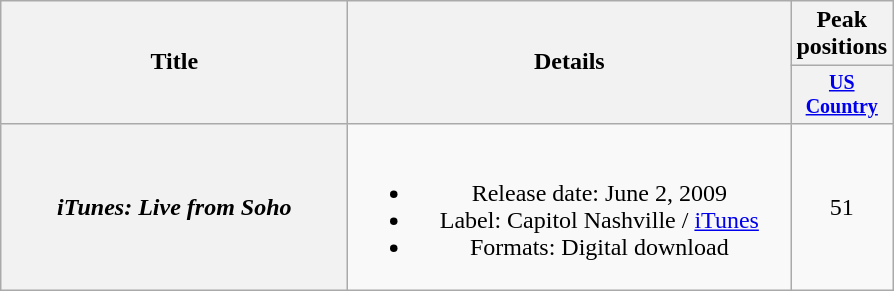<table class="wikitable plainrowheaders" style="text-align:center;">
<tr>
<th scope="col" rowspan="2" style="width:14em;">Title</th>
<th scope="col" rowspan="2" style="width:18em;">Details</th>
<th scope="col" colspan="1">Peak positions</th>
</tr>
<tr style="font-size:smaller;">
<th scope="col" style="width:4em;"><a href='#'>US Country</a><br></th>
</tr>
<tr>
<th scope="row"><em>iTunes: Live from Soho</em></th>
<td><br><ul><li>Release date: June 2, 2009</li><li>Label: Capitol Nashville / <a href='#'>iTunes</a></li><li>Formats: Digital download</li></ul></td>
<td>51</td>
</tr>
</table>
